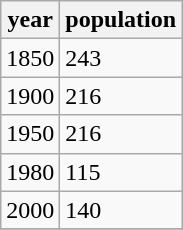<table class="wikitable">
<tr>
<th>year</th>
<th>population</th>
</tr>
<tr>
<td>1850</td>
<td>243</td>
</tr>
<tr>
<td>1900</td>
<td>216</td>
</tr>
<tr>
<td>1950</td>
<td>216</td>
</tr>
<tr>
<td>1980</td>
<td>115</td>
</tr>
<tr>
<td>2000</td>
<td>140</td>
</tr>
<tr>
</tr>
</table>
